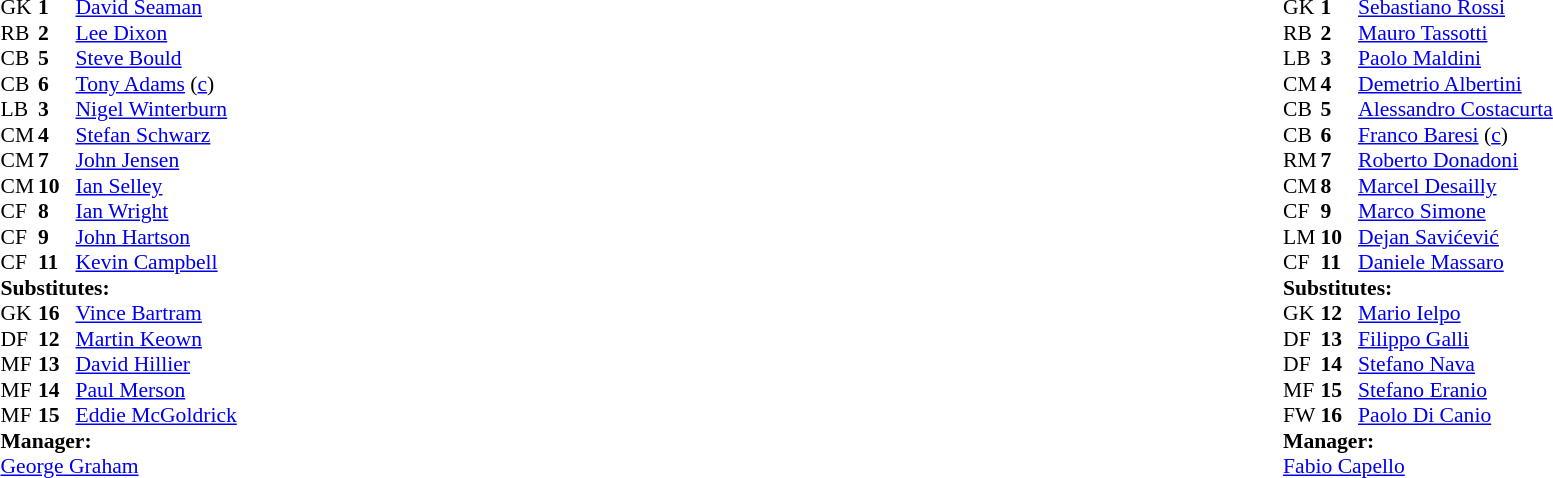<table width="100%">
<tr>
<td valign="top" width="40%"><br><table style="font-size:90%" cellspacing="0" cellpadding="0">
<tr>
<th width=25></th>
<th width=25></th>
</tr>
<tr>
<td>GK</td>
<td><strong>1</strong></td>
<td> <a href='#'>David Seaman</a></td>
</tr>
<tr>
<td>RB</td>
<td><strong>2</strong></td>
<td> <a href='#'>Lee Dixon</a></td>
</tr>
<tr>
<td>CB</td>
<td><strong>5</strong></td>
<td> <a href='#'>Steve Bould</a></td>
</tr>
<tr>
<td>CB</td>
<td><strong>6</strong></td>
<td> <a href='#'>Tony Adams</a> (<a href='#'>c</a>)</td>
</tr>
<tr>
<td>LB</td>
<td><strong>3</strong></td>
<td> <a href='#'>Nigel Winterburn</a></td>
</tr>
<tr>
<td>CM</td>
<td><strong>4</strong></td>
<td> <a href='#'>Stefan Schwarz</a></td>
</tr>
<tr>
<td>CM</td>
<td><strong>7</strong></td>
<td> <a href='#'>John Jensen</a></td>
<td></td>
<td></td>
</tr>
<tr>
<td>CM</td>
<td><strong>10</strong></td>
<td> <a href='#'>Ian Selley</a></td>
</tr>
<tr>
<td>CF</td>
<td><strong>8</strong></td>
<td> <a href='#'>Ian Wright</a></td>
</tr>
<tr>
<td>CF</td>
<td><strong>9</strong></td>
<td> <a href='#'>John Hartson</a></td>
</tr>
<tr>
<td>CF</td>
<td><strong>11</strong></td>
<td> <a href='#'>Kevin Campbell</a></td>
<td></td>
<td></td>
</tr>
<tr>
<td colspan=3><strong>Substitutes:</strong></td>
</tr>
<tr>
<td>GK</td>
<td><strong>16</strong></td>
<td> <a href='#'>Vince Bartram</a></td>
</tr>
<tr>
<td>DF</td>
<td><strong>12</strong></td>
<td> <a href='#'>Martin Keown</a></td>
</tr>
<tr>
<td>MF</td>
<td><strong>13</strong></td>
<td> <a href='#'>David Hillier</a></td>
<td></td>
<td></td>
</tr>
<tr>
<td>MF</td>
<td><strong>14</strong></td>
<td> <a href='#'>Paul Merson</a></td>
<td></td>
<td></td>
</tr>
<tr>
<td>MF</td>
<td><strong>15</strong></td>
<td> <a href='#'>Eddie McGoldrick</a></td>
</tr>
<tr>
<td colspan=3><strong>Manager:</strong></td>
</tr>
<tr>
<td colspan=4> <a href='#'>George Graham</a></td>
</tr>
</table>
</td>
<td valign="top"></td>
<td valign="top" width="50%"><br><table style="font-size: 90%; margin: auto;" cellspacing="0" cellpadding="0">
<tr>
<th width=25></th>
<th width=25></th>
</tr>
<tr>
<td>GK</td>
<td><strong>1</strong></td>
<td> <a href='#'>Sebastiano Rossi</a></td>
</tr>
<tr>
<td>RB</td>
<td><strong>2</strong></td>
<td> <a href='#'>Mauro Tassotti</a></td>
</tr>
<tr>
<td>LB</td>
<td><strong>3</strong></td>
<td> <a href='#'>Paolo Maldini</a></td>
</tr>
<tr>
<td>CM</td>
<td><strong>4</strong></td>
<td> <a href='#'>Demetrio Albertini</a></td>
</tr>
<tr>
<td>CB</td>
<td><strong>5</strong></td>
<td> <a href='#'>Alessandro Costacurta</a></td>
</tr>
<tr>
<td>CB</td>
<td><strong>6</strong></td>
<td> <a href='#'>Franco Baresi</a> (<a href='#'>c</a>)</td>
</tr>
<tr>
<td>RM</td>
<td><strong>7</strong></td>
<td> <a href='#'>Roberto Donadoni</a></td>
</tr>
<tr>
<td>CM</td>
<td><strong>8</strong></td>
<td> <a href='#'>Marcel Desailly</a></td>
</tr>
<tr>
<td>CF</td>
<td><strong>9</strong></td>
<td> <a href='#'>Marco Simone</a></td>
<td></td>
</tr>
<tr>
<td>LM</td>
<td><strong>10</strong></td>
<td> <a href='#'>Dejan Savićević</a></td>
<td></td>
<td></td>
</tr>
<tr>
<td>CF</td>
<td><strong>11</strong></td>
<td> <a href='#'>Daniele Massaro</a></td>
</tr>
<tr>
<td colspan=3><strong>Substitutes:</strong></td>
</tr>
<tr>
<td>GK</td>
<td><strong>12</strong></td>
<td> <a href='#'>Mario Ielpo</a></td>
</tr>
<tr>
<td>DF</td>
<td><strong>13</strong></td>
<td> <a href='#'>Filippo Galli</a></td>
</tr>
<tr>
<td>DF</td>
<td><strong>14</strong></td>
<td> <a href='#'>Stefano Nava</a></td>
</tr>
<tr>
<td>MF</td>
<td><strong>15</strong></td>
<td> <a href='#'>Stefano Eranio</a></td>
</tr>
<tr>
<td>FW</td>
<td><strong>16</strong></td>
<td> <a href='#'>Paolo Di Canio</a></td>
<td></td>
<td></td>
</tr>
<tr>
<td colspan=3><strong>Manager:</strong></td>
</tr>
<tr>
<td colspan=4> <a href='#'>Fabio Capello</a></td>
</tr>
</table>
</td>
</tr>
</table>
